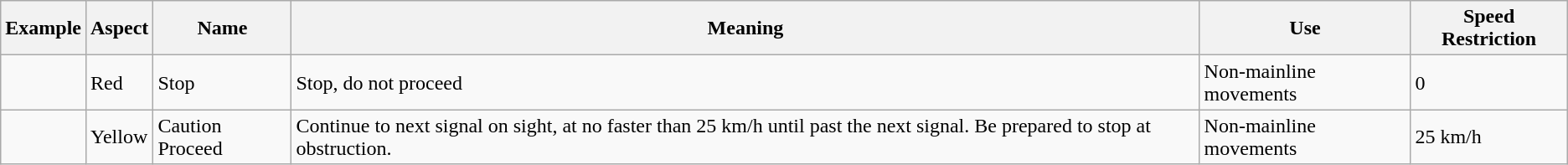<table class="wikitable">
<tr>
<th>Example</th>
<th>Aspect</th>
<th>Name</th>
<th>Meaning</th>
<th>Use</th>
<th>Speed Restriction</th>
</tr>
<tr>
<td></td>
<td>Red</td>
<td>Stop</td>
<td>Stop, do not proceed</td>
<td>Non-mainline movements</td>
<td>0</td>
</tr>
<tr>
<td></td>
<td>Yellow</td>
<td>Caution Proceed</td>
<td>Continue to next signal on sight, at no faster than 25 km/h until past the next signal. Be prepared to stop at obstruction.</td>
<td>Non-mainline movements</td>
<td>25 km/h</td>
</tr>
</table>
